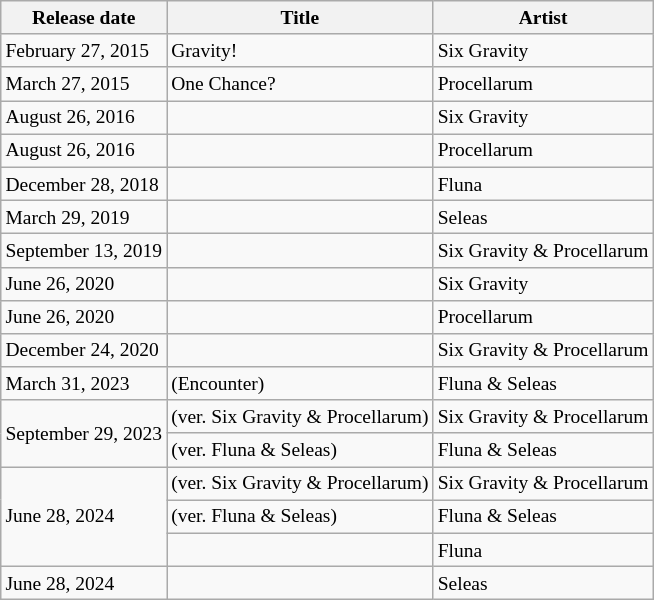<table class="wikitable" style="font-size:small;">
<tr>
<th>Release date</th>
<th>Title</th>
<th>Artist</th>
</tr>
<tr>
<td>February 27, 2015</td>
<td>Gravity!</td>
<td>Six Gravity</td>
</tr>
<tr>
<td>March 27, 2015</td>
<td>One Chance?</td>
<td>Procellarum</td>
</tr>
<tr>
<td>August 26, 2016</td>
<td></td>
<td>Six Gravity</td>
</tr>
<tr>
<td>August 26, 2016</td>
<td></td>
<td>Procellarum</td>
</tr>
<tr>
<td>December 28, 2018</td>
<td></td>
<td>Fluna</td>
</tr>
<tr>
<td>March 29, 2019</td>
<td></td>
<td>Seleas</td>
</tr>
<tr>
<td>September 13, 2019</td>
<td></td>
<td>Six Gravity & Procellarum</td>
</tr>
<tr>
<td>June 26, 2020</td>
<td></td>
<td>Six Gravity</td>
</tr>
<tr>
<td>June 26, 2020</td>
<td></td>
<td>Procellarum</td>
</tr>
<tr>
<td>December 24, 2020</td>
<td></td>
<td>Six Gravity & Procellarum</td>
</tr>
<tr>
<td>March 31, 2023</td>
<td> (Encounter)</td>
<td>Fluna & Seleas</td>
</tr>
<tr>
<td rowspan="2">September 29, 2023</td>
<td> (ver. Six Gravity & Procellarum)</td>
<td>Six Gravity & Procellarum</td>
</tr>
<tr>
<td> (ver. Fluna & Seleas)</td>
<td>Fluna & Seleas</td>
</tr>
<tr>
<td rowspan="3">June 28, 2024</td>
<td> (ver. Six Gravity & Procellarum)</td>
<td>Six Gravity & Procellarum</td>
</tr>
<tr>
<td> (ver. Fluna & Seleas)</td>
<td>Fluna & Seleas</td>
</tr>
<tr>
<td></td>
<td>Fluna</td>
</tr>
<tr>
<td rowspan="1">June 28, 2024</td>
<td></td>
<td>Seleas</td>
</tr>
</table>
